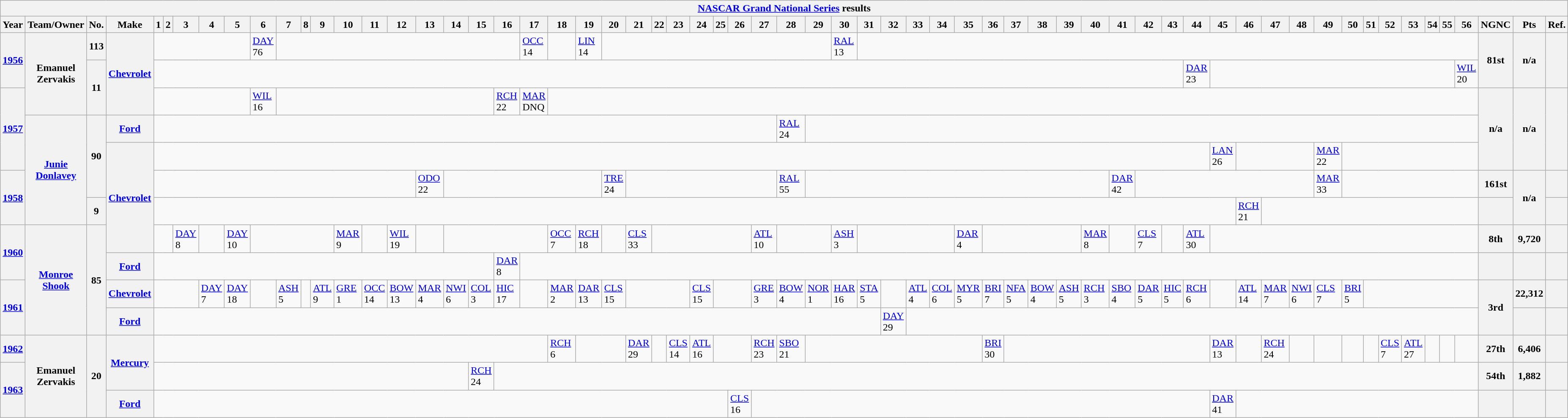<table class="wikitable">
<tr>
<th colspan="63"><a href='#'>NASCAR Grand National Series</a> results</th>
</tr>
<tr>
<th>Year</th>
<th>Team/Owner</th>
<th>No.</th>
<th>Make</th>
<th>1</th>
<th>2</th>
<th>3</th>
<th>4</th>
<th>5</th>
<th>6</th>
<th>7</th>
<th>8</th>
<th>9</th>
<th>10</th>
<th>11</th>
<th>12</th>
<th>13</th>
<th>14</th>
<th>15</th>
<th>16</th>
<th>17</th>
<th>18</th>
<th>19</th>
<th>20</th>
<th>21</th>
<th>22</th>
<th>23</th>
<th>24</th>
<th>25</th>
<th>26</th>
<th>27</th>
<th>28</th>
<th>29</th>
<th>30</th>
<th>31</th>
<th>32</th>
<th>33</th>
<th>34</th>
<th>35</th>
<th>36</th>
<th>37</th>
<th>38</th>
<th>39</th>
<th>40</th>
<th>41</th>
<th>42</th>
<th>43</th>
<th>44</th>
<th>45</th>
<th>46</th>
<th>47</th>
<th>48</th>
<th>49</th>
<th>50</th>
<th>51</th>
<th>52</th>
<th>53</th>
<th>54</th>
<th>55</th>
<th>56</th>
<th>NGNC</th>
<th>Pts</th>
<th>Ref.</th>
</tr>
<tr>
<th rowspan="2"><a href='#'>1956</a></th>
<th rowspan="3">Emanuel Zervakis</th>
<th>113</th>
<th rowspan="3"><a href='#'>Chevrolet</a></th>
<td colspan="5"></td>
<td><a href='#'>DAY</a><br>76</td>
<td colspan="10"></td>
<td><a href='#'>OCC</a><br>14</td>
<td></td>
<td><a href='#'>LIN</a><br>14</td>
<td colspan="10"></td>
<td><a href='#'>RAL</a><br>13</td>
<td colspan="26"></td>
<th rowspan="2">81st</th>
<th rowspan="2">n/a</th>
<th rowspan="2"></th>
</tr>
<tr>
<th rowspan="2">11</th>
<td colspan="43"></td>
<td><a href='#'>DAR</a><br>23</td>
<td colspan="11"></td>
<td><a href='#'>WIL</a><br>20</td>
</tr>
<tr>
<th rowspan="3"><a href='#'>1957</a></th>
<td colspan="5"></td>
<td><a href='#'>WIL</a><br>16</td>
<td colspan="9"></td>
<td><a href='#'>RCH</a><br>22</td>
<td><a href='#'>MAR</a><br>DNQ</td>
<td colspan="39"></td>
<th rowspan="3">n/a</th>
<th rowspan="3">n/a</th>
<th rowspan="3"></th>
</tr>
<tr>
<th rowspan="4"><a href='#'>Junie Donlavey</a></th>
<th rowspan="3">90</th>
<th><a href='#'>Ford</a></th>
<td colspan="27"></td>
<td><a href='#'>RAL</a><br>24</td>
<td colspan="28"></td>
</tr>
<tr>
<th rowspan="4"><a href='#'>Chevrolet</a></th>
<td colspan="44"></td>
<td><a href='#'>LAN</a><br>26</td>
<td colspan="3"></td>
<td><a href='#'>MAR</a><br>22</td>
<td colspan="7"></td>
</tr>
<tr>
<th rowspan="2"><a href='#'>1958</a></th>
<td colspan="12"></td>
<td><a href='#'>ODO</a><br>22</td>
<td colspan="6"></td>
<td><a href='#'>TRE</a><br>24</td>
<td colspan="7"></td>
<td><a href='#'>RAL</a><br>55</td>
<td colspan="12"></td>
<td><a href='#'>DAR</a><br>42</td>
<td colspan="7"></td>
<td><a href='#'>MAR</a><br>33</td>
<td colspan="7"></td>
<th>161st</th>
<th rowspan="2">n/a</th>
<th></th>
</tr>
<tr>
<th>9</th>
<td colspan="45"></td>
<td><a href='#'>RCH</a><br>21</td>
<td colspan="10"></td>
<th></th>
<th></th>
</tr>
<tr>
<th rowspan="2"><a href='#'>1960</a></th>
<th rowspan="4"><a href='#'>Monroe Shook</a></th>
<th rowspan="4">85</th>
<td colspan="2"></td>
<td><a href='#'>DAY</a><br>8</td>
<td></td>
<td><a href='#'>DAY</a><br>10</td>
<td colspan="4"></td>
<td><a href='#'>MAR</a><br>9</td>
<td></td>
<td><a href='#'>WIL</a><br>19</td>
<td></td>
<td colspan="4"></td>
<td><a href='#'>OCC</a><br>7</td>
<td><a href='#'>RCH</a><br>18</td>
<td></td>
<td><a href='#'>CLS</a><br>33</td>
<td colspan="5"></td>
<td><a href='#'>ATL</a><br>10</td>
<td colspan="2"></td>
<td><a href='#'>ASH</a><br>3</td>
<td colspan="4"></td>
<td><a href='#'>DAR</a><br>4</td>
<td colspan="4"></td>
<td><a href='#'>MAR</a><br>8</td>
<td></td>
<td><a href='#'>CLS</a><br>7</td>
<td></td>
<td><a href='#'>ATL</a><br>30</td>
<td colspan="12"></td>
<th>8th</th>
<th>9,720</th>
<th></th>
</tr>
<tr>
<th><a href='#'>Ford</a></th>
<td colspan="15"></td>
<td><a href='#'>DAR</a><br>8</td>
<td colspan="40"></td>
<th></th>
<th></th>
<th></th>
</tr>
<tr>
<th rowspan="2"><a href='#'>1961</a></th>
<th><a href='#'>Chevrolet</a></th>
<td colspan="3"></td>
<td><a href='#'>DAY</a><br>7</td>
<td><a href='#'>DAY</a><br>18</td>
<td></td>
<td><a href='#'>ASH</a><br>5</td>
<td></td>
<td><a href='#'>ATL</a><br>9</td>
<td><a href='#'>GRE</a><br>1</td>
<td><a href='#'>OCC</a><br>14</td>
<td><a href='#'>BOW</a><br>13</td>
<td><a href='#'>MAR</a><br>4</td>
<td><a href='#'>NWI</a><br>6</td>
<td><a href='#'>COL</a><br>3</td>
<td><a href='#'>HIC</a><br>17</td>
<td></td>
<td><a href='#'>MAR</a><br>2</td>
<td><a href='#'>DAR</a><br>13</td>
<td><a href='#'>CLS</a><br>15</td>
<td colspan="3"></td>
<td><a href='#'>CLS</a><br>15</td>
<td colspan="2"></td>
<td><a href='#'>GRE</a><br>3</td>
<td><a href='#'>BOW</a><br>4</td>
<td><a href='#'>NOR</a><br>1</td>
<td><a href='#'>HAR</a><br>16</td>
<td><a href='#'>STA</a><br>5</td>
<td></td>
<td><a href='#'>ATL</a><br>4</td>
<td><a href='#'>COL</a><br>6</td>
<td><a href='#'>MYR</a><br>5</td>
<td><a href='#'>BRI</a><br>7</td>
<td><a href='#'>NFA</a><br>5</td>
<td><a href='#'>BOW</a><br>4</td>
<td><a href='#'>ASH</a><br>5</td>
<td><a href='#'>RCH</a><br>3</td>
<td><a href='#'>SBO</a><br>4</td>
<td><a href='#'>DAR</a><br>5</td>
<td><a href='#'>HIC</a><br>5</td>
<td><a href='#'>RCH</a><br>6</td>
<td></td>
<td><a href='#'>ATL</a><br>14</td>
<td><a href='#'>MAR</a><br>7</td>
<td><a href='#'>NWI</a><br>6</td>
<td><a href='#'>CLS</a><br>7</td>
<td><a href='#'>BRI</a><br>5</td>
<td colspan="6"></td>
<th rowspan="2">3rd</th>
<th>22,312</th>
<th></th>
</tr>
<tr>
<th><a href='#'>Ford</a></th>
<td colspan="31"></td>
<td><a href='#'>DAY</a><br>29</td>
<td colspan="24"></td>
<th></th>
<th></th>
</tr>
<tr>
<th><a href='#'>1962</a></th>
<th rowspan="3">Emanuel Zervakis</th>
<th rowspan="3">20</th>
<th rowspan="2"><a href='#'>Mercury</a></th>
<td colspan="17"></td>
<td><a href='#'>RCH</a><br>6</td>
<td colspan="2"></td>
<td><a href='#'>DAR</a><br>29</td>
<td></td>
<td><a href='#'>CLS</a><br>14</td>
<td><a href='#'>ATL</a><br>16</td>
<td colspan="2"></td>
<td><a href='#'>RCH</a><br>23</td>
<td><a href='#'>SBO</a><br>21</td>
<td colspan="7"></td>
<td><a href='#'>BRI</a><br>30</td>
<td colspan="8"></td>
<td><a href='#'>DAR</a><br>13</td>
<td></td>
<td><a href='#'>RCH</a><br>24</td>
<td></td>
<td></td>
<td></td>
<td></td>
<td><a href='#'>CLS</a><br>7</td>
<td><a href='#'>ATL</a><br>27</td>
<td></td>
<td></td>
<td></td>
<th>27th</th>
<th>6,406</th>
<th></th>
</tr>
<tr>
<th rowspan="2"><a href='#'>1963</a></th>
<td colspan="14"></td>
<td><a href='#'>RCH</a><br>24</td>
<td colspan="41"></td>
<th>54th</th>
<th>1,882</th>
<th></th>
</tr>
<tr>
<th><a href='#'>Ford</a></th>
<td colspan="25"></td>
<td><a href='#'>CLS</a><br>16</td>
<td colspan="18"></td>
<td><a href='#'>DAR</a><br>41</td>
<td colspan="11"></td>
<th></th>
<th></th>
<th></th>
</tr>
</table>
